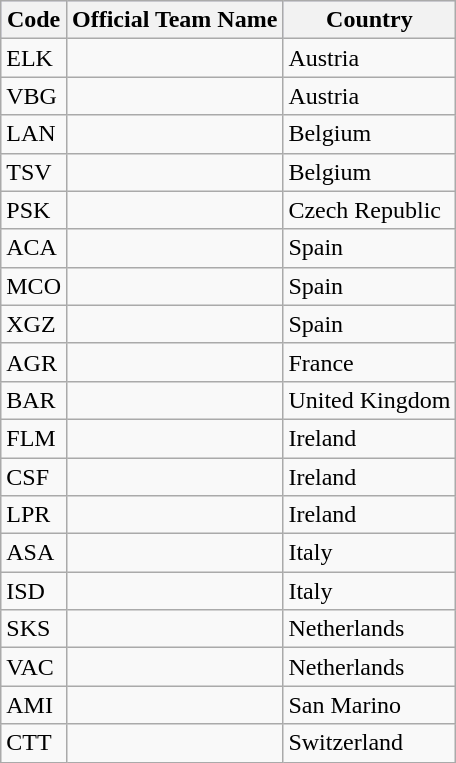<table class="wikitable sortable">
<tr style="background:#ccccff;">
<th>Code</th>
<th>Official Team Name</th>
<th>Country</th>
</tr>
<tr>
<td>ELK</td>
<td></td>
<td>Austria</td>
</tr>
<tr>
<td>VBG</td>
<td></td>
<td>Austria</td>
</tr>
<tr>
<td>LAN</td>
<td></td>
<td>Belgium</td>
</tr>
<tr>
<td>TSV</td>
<td></td>
<td>Belgium</td>
</tr>
<tr>
<td>PSK</td>
<td></td>
<td>Czech Republic</td>
</tr>
<tr>
<td>ACA</td>
<td></td>
<td>Spain</td>
</tr>
<tr>
<td>MCO</td>
<td></td>
<td>Spain</td>
</tr>
<tr>
<td>XGZ</td>
<td></td>
<td>Spain</td>
</tr>
<tr>
<td>AGR</td>
<td></td>
<td>France</td>
</tr>
<tr>
<td>BAR</td>
<td></td>
<td>United Kingdom</td>
</tr>
<tr>
<td>FLM</td>
<td></td>
<td>Ireland</td>
</tr>
<tr>
<td>CSF</td>
<td></td>
<td>Ireland</td>
</tr>
<tr>
<td>LPR</td>
<td></td>
<td>Ireland</td>
</tr>
<tr>
<td>ASA</td>
<td></td>
<td>Italy</td>
</tr>
<tr>
<td>ISD</td>
<td></td>
<td>Italy</td>
</tr>
<tr>
<td>SKS</td>
<td></td>
<td>Netherlands</td>
</tr>
<tr>
<td>VAC</td>
<td></td>
<td>Netherlands</td>
</tr>
<tr>
<td>AMI</td>
<td></td>
<td>San Marino</td>
</tr>
<tr>
<td>CTT</td>
<td></td>
<td>Switzerland</td>
</tr>
</table>
